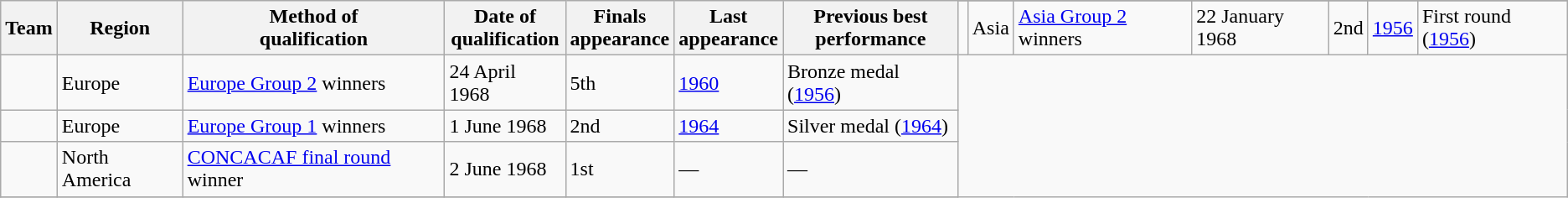<table class="wikitable sortable">
<tr>
<th rowspan=2>Team</th>
<th rowspan=2>Region</th>
<th rowspan=2>Method of<br>qualification</th>
<th rowspan=2>Date of<br>qualification</th>
<th rowspan=2 data-sort-type="number">Finals<br>appearance</th>
<th rowspan=2>Last<br>appearance</th>
<th rowspan=2>Previous best<br>performance</th>
</tr>
<tr>
<td style=white-space:nowrap></td>
<td>Asia</td>
<td><a href='#'>Asia Group 2</a> winners</td>
<td>22 January 1968</td>
<td>2nd</td>
<td><a href='#'>1956</a></td>
<td data-sort-value="2">First round (<a href='#'>1956</a>)</td>
</tr>
<tr>
<td style=white-space:nowrap></td>
<td>Europe</td>
<td><a href='#'>Europe Group 2</a> winners</td>
<td>24 April 1968</td>
<td>5th</td>
<td><a href='#'>1960</a></td>
<td data-sort-value="6">Bronze medal (<a href='#'>1956</a>)</td>
</tr>
<tr>
<td style=white-space:nowrap></td>
<td>Europe</td>
<td><a href='#'>Europe Group 1</a> winners</td>
<td>1 June 1968</td>
<td>2nd</td>
<td><a href='#'>1964</a></td>
<td data-sort-value="6">Silver medal (<a href='#'>1964</a>)</td>
</tr>
<tr>
<td style=white-space:nowrap></td>
<td>North America</td>
<td><a href='#'>CONCACAF final round</a> winner</td>
<td>2 June 1968</td>
<td>1st</td>
<td>—</td>
<td data-sort-value="1">—</td>
</tr>
<tr>
</tr>
</table>
